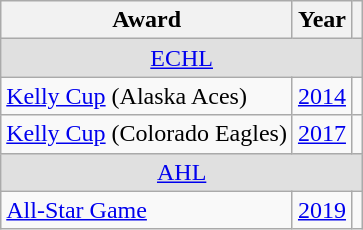<table class="wikitable">
<tr>
<th>Award</th>
<th>Year</th>
<th></th>
</tr>
<tr ALIGN="center" bgcolor="#e0e0e0">
<td colspan="3"><a href='#'>ECHL</a></td>
</tr>
<tr>
<td><a href='#'>Kelly Cup</a> (Alaska Aces)</td>
<td><a href='#'>2014</a></td>
<td></td>
</tr>
<tr>
<td><a href='#'>Kelly Cup</a> (Colorado Eagles)</td>
<td><a href='#'>2017</a></td>
<td></td>
</tr>
<tr ALIGN="center" bgcolor="#e0e0e0">
<td colspan="3"><a href='#'>AHL</a></td>
</tr>
<tr>
<td><a href='#'>All-Star Game</a></td>
<td><a href='#'>2019</a></td>
<td></td>
</tr>
</table>
